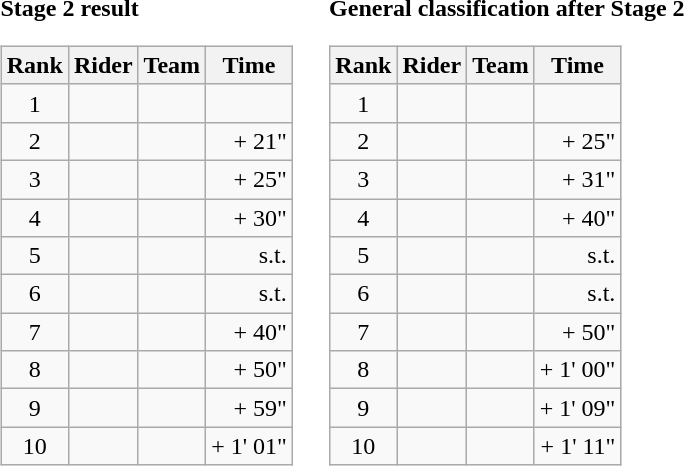<table>
<tr>
<td><strong>Stage 2 result</strong><br><table class="wikitable">
<tr>
<th scope="col">Rank</th>
<th scope="col">Rider</th>
<th scope="col">Team</th>
<th scope="col">Time</th>
</tr>
<tr>
<td style="text-align:center;">1</td>
<td></td>
<td></td>
<td style="text-align:right;"></td>
</tr>
<tr>
<td style="text-align:center;">2</td>
<td></td>
<td></td>
<td style="text-align:right;">+ 21"</td>
</tr>
<tr>
<td style="text-align:center;">3</td>
<td></td>
<td></td>
<td style="text-align:right;">+ 25"</td>
</tr>
<tr>
<td style="text-align:center;">4</td>
<td></td>
<td></td>
<td style="text-align:right;">+ 30"</td>
</tr>
<tr>
<td style="text-align:center;">5</td>
<td></td>
<td></td>
<td style="text-align:right;">s.t.</td>
</tr>
<tr>
<td style="text-align:center;">6</td>
<td></td>
<td></td>
<td style="text-align:right;">s.t.</td>
</tr>
<tr>
<td style="text-align:center;">7</td>
<td></td>
<td></td>
<td style="text-align:right;">+ 40"</td>
</tr>
<tr>
<td style="text-align:center;">8</td>
<td></td>
<td></td>
<td style="text-align:right;">+ 50"</td>
</tr>
<tr>
<td style="text-align:center;">9</td>
<td></td>
<td></td>
<td style="text-align:right;">+ 59"</td>
</tr>
<tr>
<td style="text-align:center;">10</td>
<td></td>
<td></td>
<td style="text-align:right;">+ 1' 01"</td>
</tr>
</table>
</td>
<td></td>
<td><strong>General classification after Stage 2</strong><br><table class="wikitable">
<tr>
<th scope="col">Rank</th>
<th scope="col">Rider</th>
<th scope="col">Team</th>
<th scope="col">Time</th>
</tr>
<tr>
<td style="text-align:center;">1</td>
<td>    </td>
<td></td>
<td style="text-align:right;"></td>
</tr>
<tr>
<td style="text-align:center;">2</td>
<td></td>
<td></td>
<td style="text-align:right;">+ 25"</td>
</tr>
<tr>
<td style="text-align:center;">3</td>
<td></td>
<td></td>
<td style="text-align:right;">+ 31"</td>
</tr>
<tr>
<td style="text-align:center;">4</td>
<td></td>
<td></td>
<td style="text-align:right;">+ 40"</td>
</tr>
<tr>
<td style="text-align:center;">5</td>
<td></td>
<td></td>
<td style="text-align:right;">s.t.</td>
</tr>
<tr>
<td style="text-align:center;">6</td>
<td></td>
<td></td>
<td style="text-align:right;">s.t.</td>
</tr>
<tr>
<td style="text-align:center;">7</td>
<td></td>
<td></td>
<td style="text-align:right;">+ 50"</td>
</tr>
<tr>
<td style="text-align:center;">8</td>
<td></td>
<td></td>
<td style="text-align:right;">+ 1' 00"</td>
</tr>
<tr>
<td style="text-align:center;">9</td>
<td></td>
<td></td>
<td style="text-align:right;">+ 1' 09"</td>
</tr>
<tr>
<td style="text-align:center;">10</td>
<td></td>
<td></td>
<td style="text-align:right;">+ 1' 11"</td>
</tr>
</table>
</td>
</tr>
</table>
